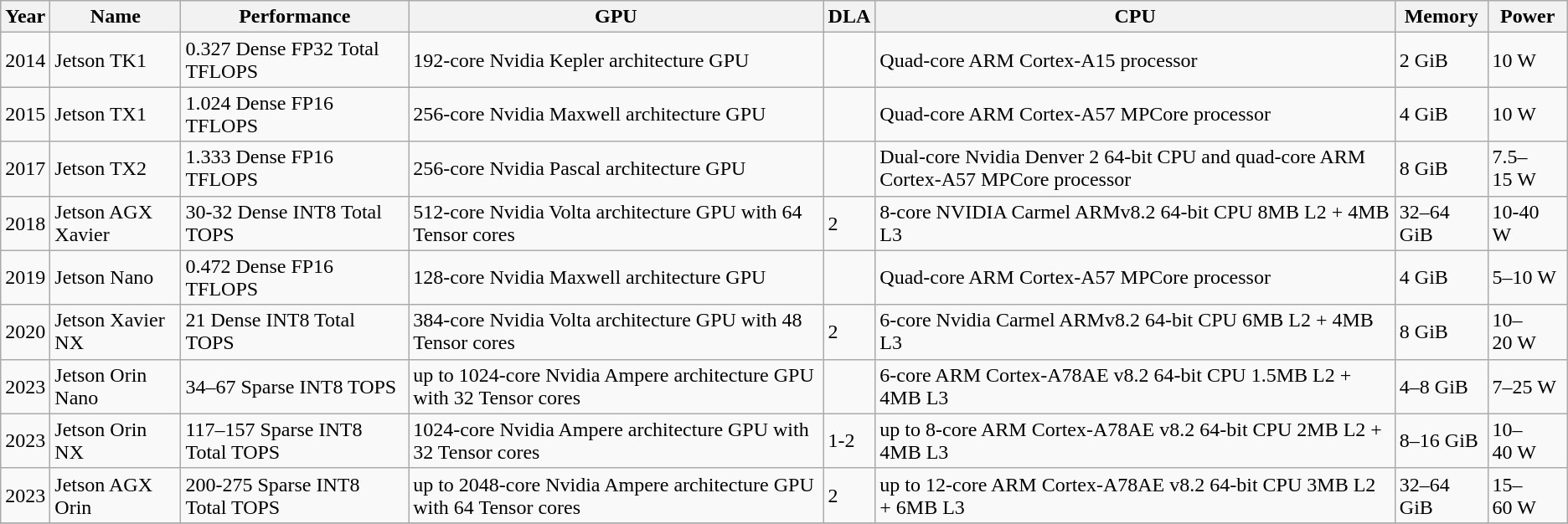<table class="wikitable">
<tr>
<th>Year</th>
<th>Name</th>
<th>Performance</th>
<th>GPU</th>
<th>DLA</th>
<th>CPU</th>
<th>Memory</th>
<th>Power</th>
</tr>
<tr>
<td>2014</td>
<td>Jetson TK1</td>
<td>0.327 Dense FP32 Total TFLOPS</td>
<td>192-core Nvidia Kepler architecture GPU</td>
<td></td>
<td>Quad-core ARM Cortex-A15 processor</td>
<td>2 GiB</td>
<td>10 W</td>
</tr>
<tr>
<td>2015</td>
<td>Jetson TX1</td>
<td>1.024 Dense FP16 TFLOPS</td>
<td>256-core Nvidia Maxwell architecture GPU</td>
<td></td>
<td>Quad-core ARM Cortex-A57 MPCore processor</td>
<td>4 GiB</td>
<td>10 W</td>
</tr>
<tr>
<td>2017</td>
<td>Jetson TX2</td>
<td>1.333 Dense FP16 TFLOPS</td>
<td>256-core Nvidia Pascal architecture GPU</td>
<td></td>
<td>Dual-core Nvidia Denver 2 64-bit CPU and quad-core ARM Cortex-A57 MPCore processor</td>
<td>8 GiB</td>
<td>7.5–15 W</td>
</tr>
<tr>
<td>2018</td>
<td>Jetson AGX Xavier</td>
<td>30-32 Dense INT8 Total TOPS</td>
<td>512-core Nvidia Volta architecture GPU with 64 Tensor cores</td>
<td>2</td>
<td>8-core NVIDIA Carmel ARMv8.2 64-bit CPU 8MB L2 + 4MB L3</td>
<td>32–64 GiB</td>
<td>10-40 W</td>
</tr>
<tr>
<td>2019</td>
<td>Jetson Nano</td>
<td>0.472 Dense FP16 TFLOPS</td>
<td>128-core Nvidia Maxwell architecture GPU</td>
<td></td>
<td>Quad-core ARM Cortex-A57 MPCore processor</td>
<td>4 GiB</td>
<td>5–10 W</td>
</tr>
<tr>
<td>2020</td>
<td>Jetson Xavier NX</td>
<td>21 Dense INT8 Total TOPS</td>
<td>384-core Nvidia Volta architecture GPU with 48 Tensor cores</td>
<td>2</td>
<td>6-core Nvidia Carmel ARMv8.2 64-bit CPU 6MB L2 + 4MB L3</td>
<td>8 GiB</td>
<td>10–20 W</td>
</tr>
<tr>
<td>2023</td>
<td>Jetson Orin Nano</td>
<td>34–67 Sparse INT8 TOPS</td>
<td>up to 1024-core Nvidia Ampere architecture GPU with 32 Tensor cores</td>
<td></td>
<td>6-core ARM Cortex-A78AE v8.2 64-bit CPU 1.5MB L2 + 4MB L3</td>
<td>4–8 GiB</td>
<td>7–25 W</td>
</tr>
<tr>
<td>2023</td>
<td>Jetson Orin NX</td>
<td>117–157 Sparse INT8 Total TOPS</td>
<td>1024-core Nvidia Ampere architecture GPU with 32 Tensor cores</td>
<td>1-2</td>
<td>up to 8-core ARM Cortex-A78AE v8.2 64-bit CPU 2MB L2 + 4MB L3</td>
<td>8–16 GiB</td>
<td>10–40 W</td>
</tr>
<tr>
<td>2023</td>
<td>Jetson AGX Orin</td>
<td>200-275 Sparse INT8 Total TOPS</td>
<td>up to 2048-core Nvidia Ampere architecture GPU with 64 Tensor cores</td>
<td>2</td>
<td>up to 12-core ARM Cortex-A78AE v8.2 64-bit CPU 3MB L2 + 6MB L3</td>
<td>32–64 GiB</td>
<td>15–60 W</td>
</tr>
<tr>
</tr>
</table>
